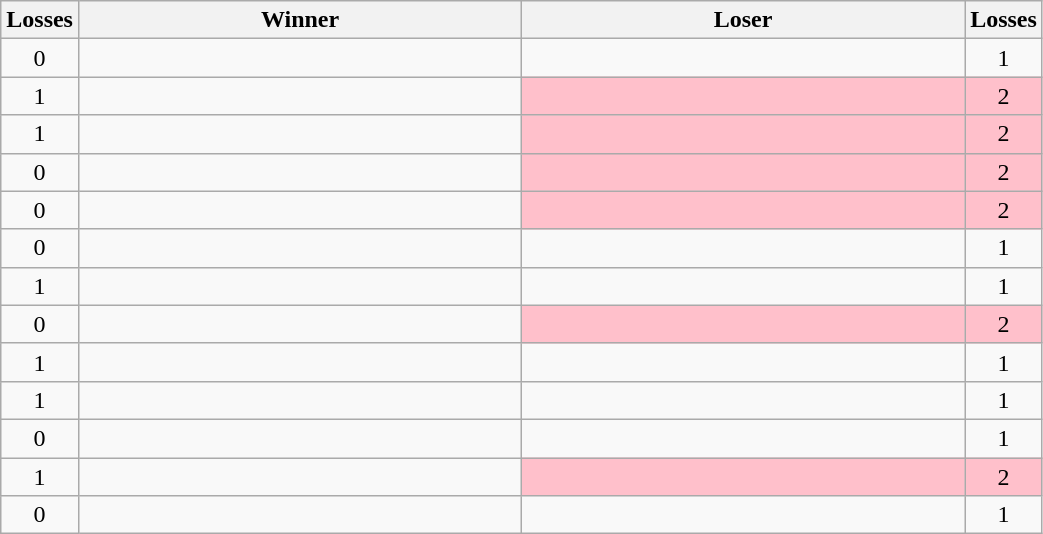<table class=wikitable>
<tr>
<th style="width:0.5em">Losses</th>
<th style="width:18em">Winner</th>
<th style="width:18em">Loser</th>
<th style="width:0.5em">Losses</th>
</tr>
<tr>
<td align=center>0</td>
<td></td>
<td></td>
<td align=center>1</td>
</tr>
<tr>
<td align=center>1</td>
<td></td>
<td bgcolor=pink></td>
<td bgcolor=pink align=center>2</td>
</tr>
<tr>
<td align=center>1</td>
<td></td>
<td bgcolor=pink></td>
<td bgcolor=pink align=center>2</td>
</tr>
<tr>
<td align=center>0</td>
<td></td>
<td bgcolor=pink></td>
<td bgcolor=pink align=center>2</td>
</tr>
<tr>
<td align=center>0</td>
<td></td>
<td bgcolor=pink></td>
<td bgcolor=pink align=center>2</td>
</tr>
<tr>
<td align=center>0</td>
<td></td>
<td></td>
<td align=center>1</td>
</tr>
<tr>
<td align=center>1</td>
<td></td>
<td></td>
<td align=center>1</td>
</tr>
<tr>
<td align=center>0</td>
<td></td>
<td bgcolor=pink></td>
<td bgcolor=pink align=center>2</td>
</tr>
<tr>
<td align=center>1</td>
<td></td>
<td></td>
<td align=center>1</td>
</tr>
<tr>
<td align=center>1</td>
<td></td>
<td></td>
<td align=center>1</td>
</tr>
<tr>
<td align=center>0</td>
<td></td>
<td></td>
<td align=center>1</td>
</tr>
<tr>
<td align=center>1</td>
<td></td>
<td bgcolor=pink></td>
<td bgcolor=pink align=center>2</td>
</tr>
<tr>
<td align=center>0</td>
<td></td>
<td></td>
<td align=center>1</td>
</tr>
</table>
